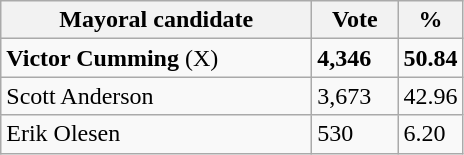<table class="wikitable">
<tr>
<th width="200px">Mayoral candidate</th>
<th width="50px">Vote</th>
<th width="30px">%</th>
</tr>
<tr>
<td><strong>Victor Cumming</strong> (X) </td>
<td><strong>4,346</strong></td>
<td><strong>50.84</strong></td>
</tr>
<tr>
<td>Scott Anderson</td>
<td>3,673</td>
<td>42.96</td>
</tr>
<tr>
<td>Erik Olesen</td>
<td>530</td>
<td>6.20</td>
</tr>
</table>
